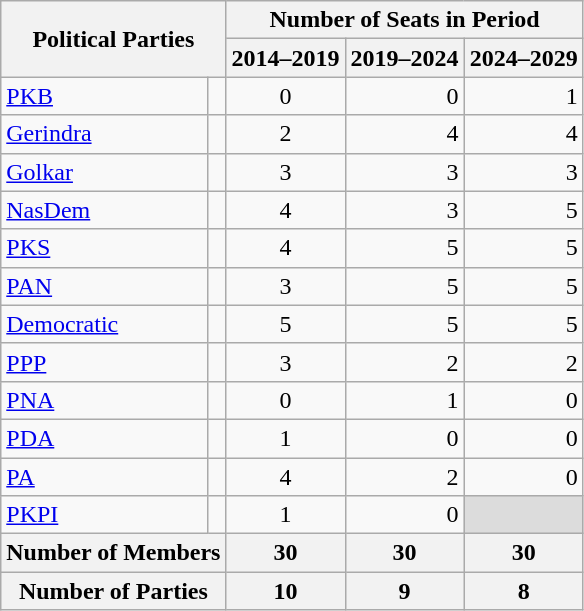<table class="wikitable">
<tr>
<th colspan=2 rowspan=2>Political Parties</th>
<th colspan=3>Number of Seats in Period</th>
</tr>
<tr>
<th>2014–2019</th>
<th>2019–2024</th>
<th>2024–2029</th>
</tr>
<tr>
<td><a href='#'>PKB</a></td>
<td></td>
<td align=center>0</td>
<td align=right> 0</td>
<td align=right> 1</td>
</tr>
<tr>
<td><a href='#'>Gerindra</a></td>
<td></td>
<td align=center>2</td>
<td align=right> 4</td>
<td align=right> 4</td>
</tr>
<tr>
<td><a href='#'>Golkar</a></td>
<td></td>
<td align=center>3</td>
<td align=right> 3</td>
<td align=right> 3</td>
</tr>
<tr>
<td><a href='#'>NasDem</a></td>
<td></td>
<td align=center>4</td>
<td align=right> 3</td>
<td align=right> 5</td>
</tr>
<tr>
<td><a href='#'>PKS</a></td>
<td></td>
<td align=center>4</td>
<td align=right> 5</td>
<td align=right> 5</td>
</tr>
<tr>
<td><a href='#'>PAN</a></td>
<td></td>
<td align=center>3</td>
<td align=right> 5</td>
<td align=right> 5</td>
</tr>
<tr>
<td><a href='#'>Democratic</a></td>
<td></td>
<td align=center>5</td>
<td align=right> 5</td>
<td align=right> 5</td>
</tr>
<tr>
<td><a href='#'>PPP</a></td>
<td></td>
<td align=center>3</td>
<td align=right> 2</td>
<td align=right> 2</td>
</tr>
<tr>
<td><a href='#'>PNA</a></td>
<td></td>
<td align=center>0</td>
<td align=right> 1</td>
<td align=right> 0</td>
</tr>
<tr>
<td><a href='#'>PDA</a></td>
<td></td>
<td align=center>1</td>
<td align=right> 0</td>
<td align=right> 0</td>
</tr>
<tr>
<td><a href='#'>PA</a></td>
<td></td>
<td align=center>4</td>
<td align=right> 2</td>
<td align=right> 0</td>
</tr>
<tr>
<td><a href='#'>PKPI</a></td>
<td></td>
<td align=center>1</td>
<td align=right> 0</td>
<td align=center bgcolor=#DCDCDC></td>
</tr>
<tr>
<th colspan=2 align=left>Number of Members</th>
<th>30</th>
<th> 30</th>
<th> 30</th>
</tr>
<tr>
<th colspan=2 align=left>Number of Parties</th>
<th>10</th>
<th> 9</th>
<th> 8</th>
</tr>
</table>
